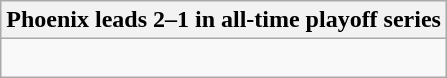<table class="wikitable collapsible collapsed">
<tr>
<th>Phoenix leads 2–1 in all-time playoff series</th>
</tr>
<tr>
<td><br>

</td>
</tr>
</table>
